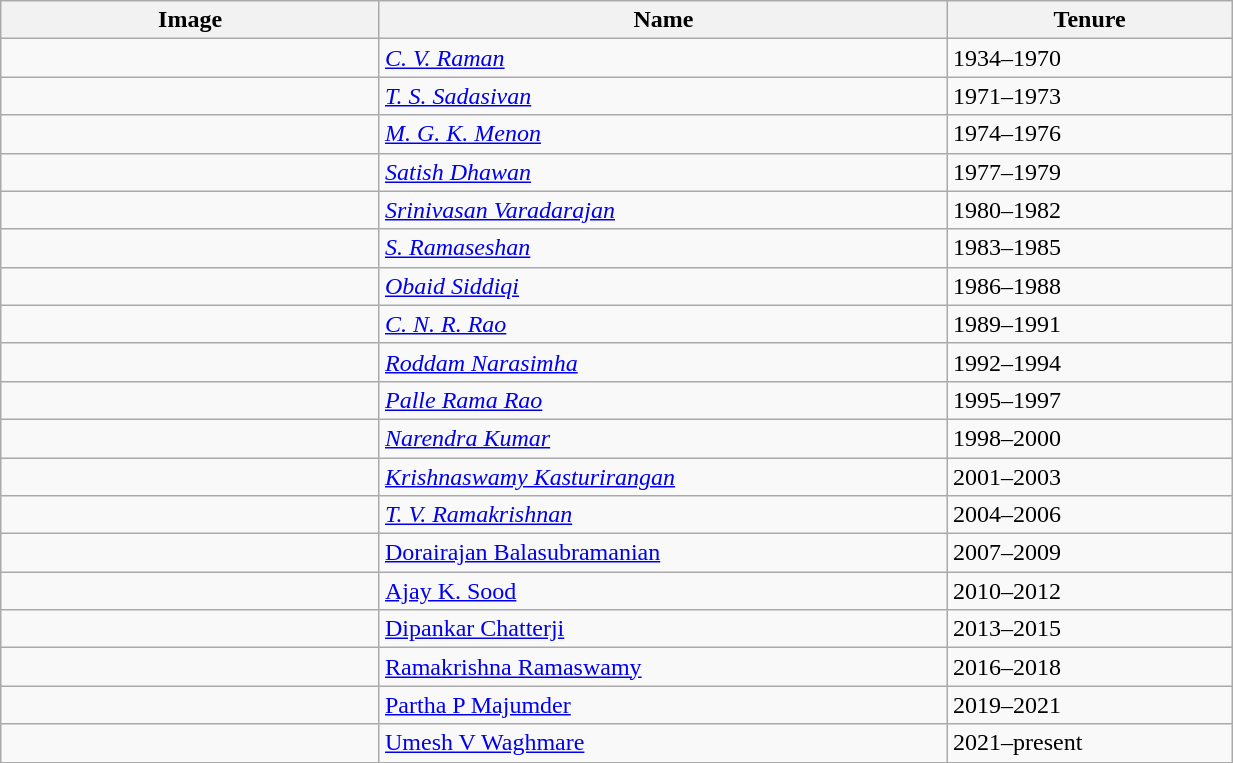<table class="wikitable plainrowheaders sortable" style="width:65%">
<tr>
<th scope="col" style="width:20%">Image</th>
<th scope="col" style="width:30%">Name</th>
<th scope="col" style="width:15%">Tenure</th>
</tr>
<tr>
<td></td>
<td><em><a href='#'>C. V. Raman</a></em></td>
<td>1934–1970</td>
</tr>
<tr>
<td></td>
<td><em><a href='#'>T. S. Sadasivan</a></em></td>
<td>1971–1973</td>
</tr>
<tr>
<td></td>
<td><em><a href='#'>M. G. K. Menon</a></em></td>
<td>1974–1976</td>
</tr>
<tr>
<td></td>
<td><em><a href='#'>Satish Dhawan</a></em></td>
<td>1977–1979</td>
</tr>
<tr>
<td></td>
<td><em><a href='#'>Srinivasan Varadarajan</a></em></td>
<td>1980–1982</td>
</tr>
<tr>
<td></td>
<td><em><a href='#'>S. Ramaseshan</a></em></td>
<td>1983–1985</td>
</tr>
<tr>
<td></td>
<td><em><a href='#'>Obaid Siddiqi</a></em></td>
<td>1986–1988</td>
</tr>
<tr>
<td></td>
<td><em><a href='#'>C. N. R. Rao</a></em></td>
<td>1989–1991</td>
</tr>
<tr>
<td></td>
<td><em><a href='#'>Roddam Narasimha</a></em></td>
<td>1992–1994</td>
</tr>
<tr>
<td></td>
<td><em><a href='#'>Palle Rama Rao</a></em></td>
<td>1995–1997</td>
</tr>
<tr>
<td></td>
<td><em><a href='#'>Narendra Kumar</a></em></td>
<td>1998–2000</td>
</tr>
<tr>
<td></td>
<td><em><a href='#'>Krishnaswamy Kasturirangan</a></em></td>
<td>2001–2003</td>
</tr>
<tr>
<td></td>
<td><em><a href='#'>T. V. Ramakrishnan</a></em></td>
<td>2004–2006</td>
</tr>
<tr>
<td></td>
<td><a href='#'>Dorairajan Balasubramanian</a></td>
<td>2007–2009</td>
</tr>
<tr>
<td></td>
<td><a href='#'>Ajay K. Sood</a></td>
<td>2010–2012</td>
</tr>
<tr>
<td></td>
<td><a href='#'>Dipankar Chatterji</a></td>
<td>2013–2015</td>
</tr>
<tr>
<td></td>
<td><a href='#'>Ramakrishna Ramaswamy</a></td>
<td>2016–2018</td>
</tr>
<tr>
<td></td>
<td><a href='#'>Partha P Majumder</a></td>
<td>2019–2021</td>
</tr>
<tr>
<td></td>
<td><a href='#'>Umesh V Waghmare</a></td>
<td>2021–present</td>
</tr>
</table>
